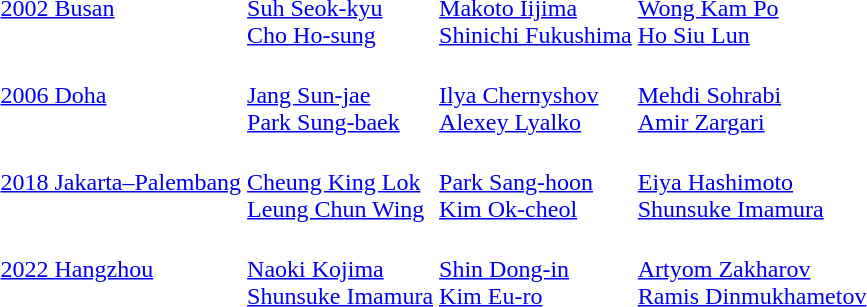<table>
<tr>
<td><a href='#'>2002 Busan</a></td>
<td><br><a href='#'>Suh Seok-kyu</a><br><a href='#'>Cho Ho-sung</a></td>
<td><br><a href='#'>Makoto Iijima</a><br><a href='#'>Shinichi Fukushima</a></td>
<td><br><a href='#'>Wong Kam Po</a><br><a href='#'>Ho Siu Lun</a></td>
</tr>
<tr>
<td><a href='#'>2006 Doha</a></td>
<td><br><a href='#'>Jang Sun-jae</a><br><a href='#'>Park Sung-baek</a></td>
<td><br><a href='#'>Ilya Chernyshov</a><br><a href='#'>Alexey Lyalko</a></td>
<td><br><a href='#'>Mehdi Sohrabi</a><br><a href='#'>Amir Zargari</a></td>
</tr>
<tr>
<td><a href='#'>2018 Jakarta–Palembang</a></td>
<td><br><a href='#'>Cheung King Lok</a><br><a href='#'>Leung Chun Wing</a></td>
<td><br><a href='#'>Park Sang-hoon</a><br><a href='#'>Kim Ok-cheol</a></td>
<td><br><a href='#'>Eiya Hashimoto</a><br><a href='#'>Shunsuke Imamura</a></td>
</tr>
<tr>
<td><a href='#'>2022 Hangzhou</a></td>
<td><br><a href='#'>Naoki Kojima</a><br><a href='#'>Shunsuke Imamura</a></td>
<td><br><a href='#'>Shin Dong-in</a><br><a href='#'>Kim Eu-ro</a></td>
<td><br><a href='#'>Artyom Zakharov</a><br><a href='#'>Ramis Dinmukhametov</a></td>
</tr>
</table>
